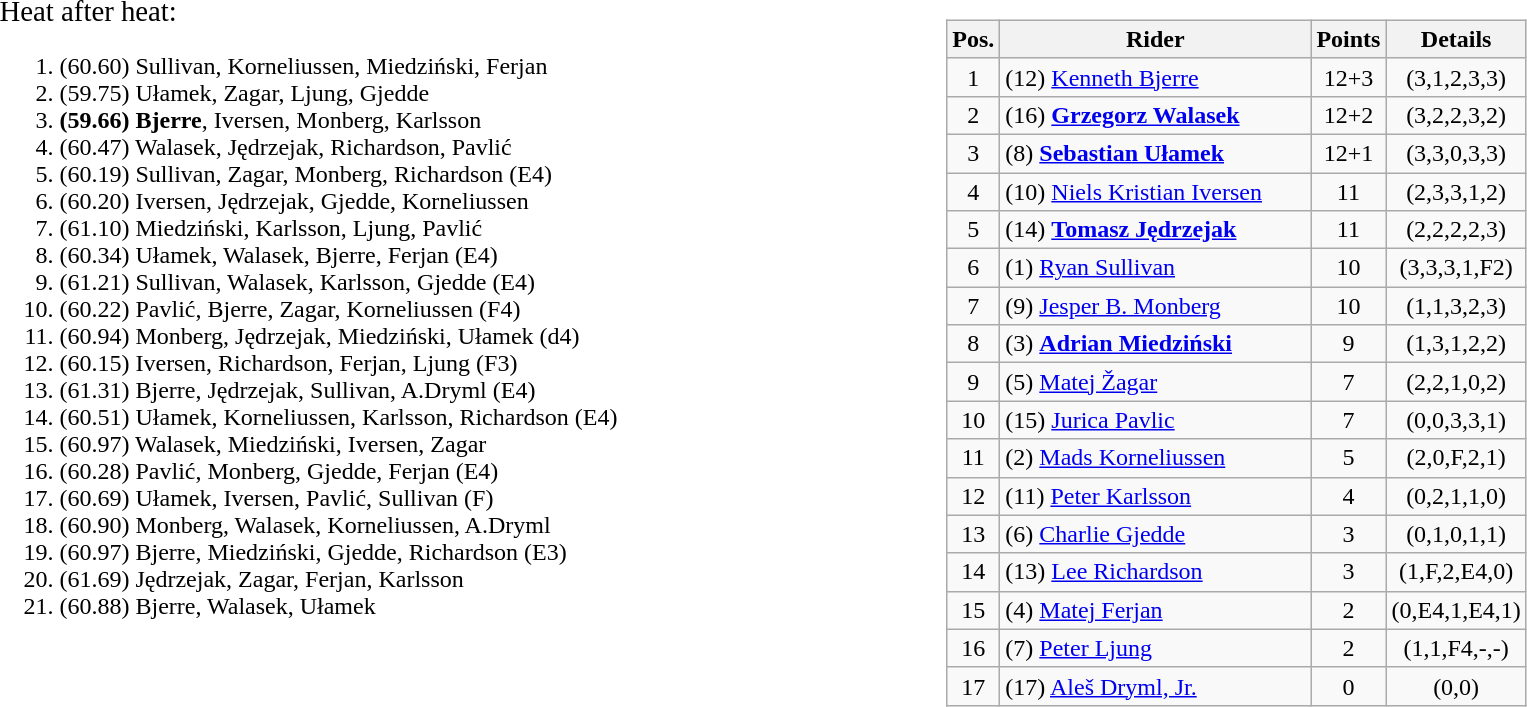<table width=100%>
<tr>
<td width=50% valign=top><br><big>Heat after heat:</big><ol><li>(60.60) Sullivan, Korneliussen, Miedziński, Ferjan</li><li>(59.75) Ułamek, Zagar, Ljung, Gjedde</li><li><strong>(59.66) Bjerre</strong>, Iversen, Monberg, Karlsson</li><li>(60.47) Walasek, Jędrzejak, Richardson, Pavlić</li><li>(60.19) Sullivan, Zagar, Monberg, Richardson (E4)</li><li>(60.20) Iversen, Jędrzejak, Gjedde, Korneliussen</li><li>(61.10) Miedziński, Karlsson, Ljung, Pavlić</li><li>(60.34) Ułamek, Walasek, Bjerre, Ferjan (E4)</li><li>(61.21) Sullivan, Walasek, Karlsson, Gjedde (E4)</li><li>(60.22) Pavlić, Bjerre, Zagar, Korneliussen (F4)</li><li>(60.94) Monberg, Jędrzejak, Miedziński, Ułamek (d4)</li><li>(60.15) Iversen, Richardson, Ferjan, Ljung (F3)</li><li>(61.31) Bjerre, Jędrzejak, Sullivan, A.Dryml (E4)</li><li>(60.51) Ułamek, Korneliussen, Karlsson, Richardson (E4)</li><li>(60.97) Walasek, Miedziński, Iversen, Zagar</li><li>(60.28) Pavlić, Monberg, Gjedde, Ferjan (E4)</li><li>(60.69) Ułamek, Iversen, Pavlić, Sullivan (F)</li><li>(60.90) Monberg, Walasek, Korneliussen, A.Dryml</li><li>(60.97) Bjerre, Miedziński, Gjedde, Richardson (E3)</li><li>(61.69) Jędrzejak, Zagar, Ferjan, Karlsson</li><li>(60.88) Bjerre, Walasek, Ułamek</li></ol></td>
<td width=50% valign=top><br><table class=wikitable>
<tr>
<th width=25px>Pos.</th>
<th width=200px>Rider</th>
<th width=40px>Points</th>
<th width=70px>Details</th>
</tr>
<tr align=center >
<td>1</td>
<td align=left> (12) <a href='#'>Kenneth Bjerre</a></td>
<td>12+3</td>
<td>(3,1,2,3,3)</td>
</tr>
<tr align=center >
<td>2</td>
<td align=left> (16) <strong><a href='#'>Grzegorz Walasek</a></strong></td>
<td>12+2</td>
<td>(3,2,2,3,2)</td>
</tr>
<tr align=center >
<td>3</td>
<td align=left> (8) <strong><a href='#'>Sebastian Ułamek</a></strong></td>
<td>12+1</td>
<td>(3,3,0,3,3)</td>
</tr>
<tr align=center>
<td>4</td>
<td align=left> (10) <a href='#'>Niels Kristian Iversen</a></td>
<td>11</td>
<td>(2,3,3,1,2)</td>
</tr>
<tr align=center>
<td>5</td>
<td align=left> (14) <strong><a href='#'>Tomasz Jędrzejak</a></strong></td>
<td>11</td>
<td>(2,2,2,2,3)</td>
</tr>
<tr align=center>
<td>6</td>
<td align=left> (1) <a href='#'>Ryan Sullivan</a></td>
<td>10</td>
<td>(3,3,3,1,F2)</td>
</tr>
<tr align=center>
<td>7</td>
<td align=left> (9) <a href='#'>Jesper B. Monberg</a></td>
<td>10</td>
<td>(1,1,3,2,3)</td>
</tr>
<tr align=center>
<td>8</td>
<td align=left> (3) <strong><a href='#'>Adrian Miedziński</a></strong></td>
<td>9</td>
<td>(1,3,1,2,2)</td>
</tr>
<tr align=center>
<td>9</td>
<td align=left> (5) <a href='#'>Matej Žagar</a></td>
<td>7</td>
<td>(2,2,1,0,2)</td>
</tr>
<tr align=center>
<td>10</td>
<td align=left> (15) <a href='#'>Jurica Pavlic</a></td>
<td>7</td>
<td>(0,0,3,3,1)</td>
</tr>
<tr align=center>
<td>11</td>
<td align=left> (2) <a href='#'>Mads Korneliussen</a></td>
<td>5</td>
<td>(2,0,F,2,1)</td>
</tr>
<tr align=center>
<td>12</td>
<td align=left> (11) <a href='#'>Peter Karlsson</a></td>
<td>4</td>
<td>(0,2,1,1,0)</td>
</tr>
<tr align=center>
<td>13</td>
<td align=left> (6) <a href='#'>Charlie Gjedde</a></td>
<td>3</td>
<td>(0,1,0,1,1)</td>
</tr>
<tr align=center>
<td>14</td>
<td align=left> (13) <a href='#'>Lee Richardson</a></td>
<td>3</td>
<td>(1,F,2,E4,0)</td>
</tr>
<tr align=center>
<td>15</td>
<td align=left> (4) <a href='#'>Matej Ferjan</a></td>
<td>2</td>
<td>(0,E4,1,E4,1)</td>
</tr>
<tr align=center>
<td>16</td>
<td align=left> (7) <a href='#'>Peter Ljung</a></td>
<td>2</td>
<td>(1,1,F4,-,-)</td>
</tr>
<tr align=center>
<td>17</td>
<td align=left> (17) <a href='#'>Aleš Dryml, Jr.</a></td>
<td>0</td>
<td>(0,0)</td>
</tr>
</table>
</td>
</tr>
</table>
